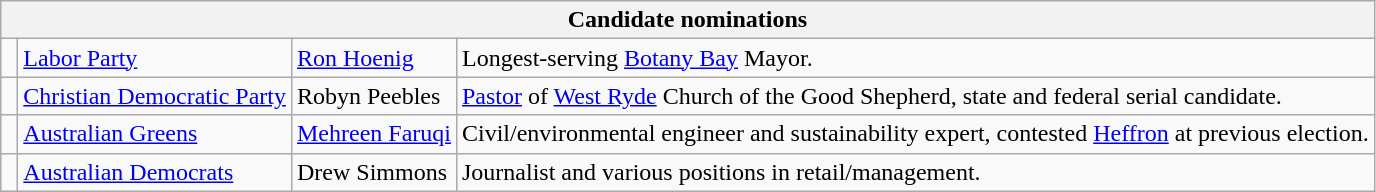<table class="wikitable">
<tr>
<th colspan=4>Candidate nominations</th>
</tr>
<tr>
<td> </td>
<td><a href='#'>Labor Party</a></td>
<td><a href='#'>Ron Hoenig</a></td>
<td>Longest-serving <a href='#'>Botany Bay</a> Mayor.</td>
</tr>
<tr>
<td> </td>
<td><a href='#'>Christian Democratic Party</a></td>
<td>Robyn Peebles</td>
<td><a href='#'>Pastor</a> of <a href='#'>West Ryde</a> Church of the Good Shepherd, state and federal serial candidate.</td>
</tr>
<tr>
<td> </td>
<td><a href='#'>Australian Greens</a></td>
<td><a href='#'>Mehreen Faruqi</a></td>
<td>Civil/environmental engineer and sustainability expert, contested <a href='#'>Heffron</a> at previous election.</td>
</tr>
<tr>
<td> </td>
<td><a href='#'>Australian Democrats</a></td>
<td>Drew Simmons</td>
<td>Journalist and various positions in retail/management.</td>
</tr>
</table>
